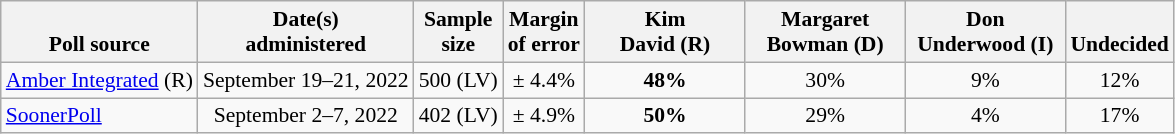<table class="wikitable" style="font-size:90%;text-align:center;">
<tr valign=bottom>
<th>Poll source</th>
<th>Date(s)<br>administered</th>
<th>Sample<br>size</th>
<th>Margin<br>of error</th>
<th style="width:100px;">Kim<br>David (R)</th>
<th style="width:100px;">Margaret<br>Bowman (D)</th>
<th style="width:100px;">Don<br>Underwood (I)</th>
<th>Undecided</th>
</tr>
<tr>
<td style="text-align:left;"><a href='#'>Amber Integrated</a> (R)</td>
<td>September 19–21, 2022</td>
<td>500 (LV)</td>
<td>± 4.4%</td>
<td><strong>48%</strong></td>
<td>30%</td>
<td>9%</td>
<td>12%</td>
</tr>
<tr>
<td style="text-align:left;"><a href='#'>SoonerPoll</a></td>
<td>September 2–7, 2022</td>
<td>402 (LV)</td>
<td>± 4.9%</td>
<td><strong>50%</strong></td>
<td>29%</td>
<td>4%</td>
<td>17%</td>
</tr>
</table>
